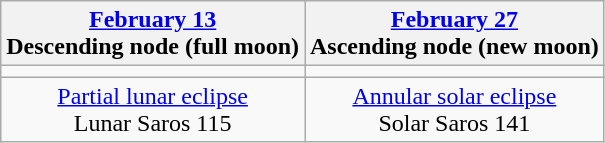<table class="wikitable">
<tr>
<th><a href='#'>February 13</a><br>Descending node (full moon)<br></th>
<th><a href='#'>February 27</a><br>Ascending node (new moon)<br></th>
</tr>
<tr>
<td></td>
<td></td>
</tr>
<tr align=center>
<td><a href='#'>Partial lunar eclipse</a><br>Lunar Saros 115</td>
<td><a href='#'>Annular solar eclipse</a><br>Solar Saros 141</td>
</tr>
</table>
